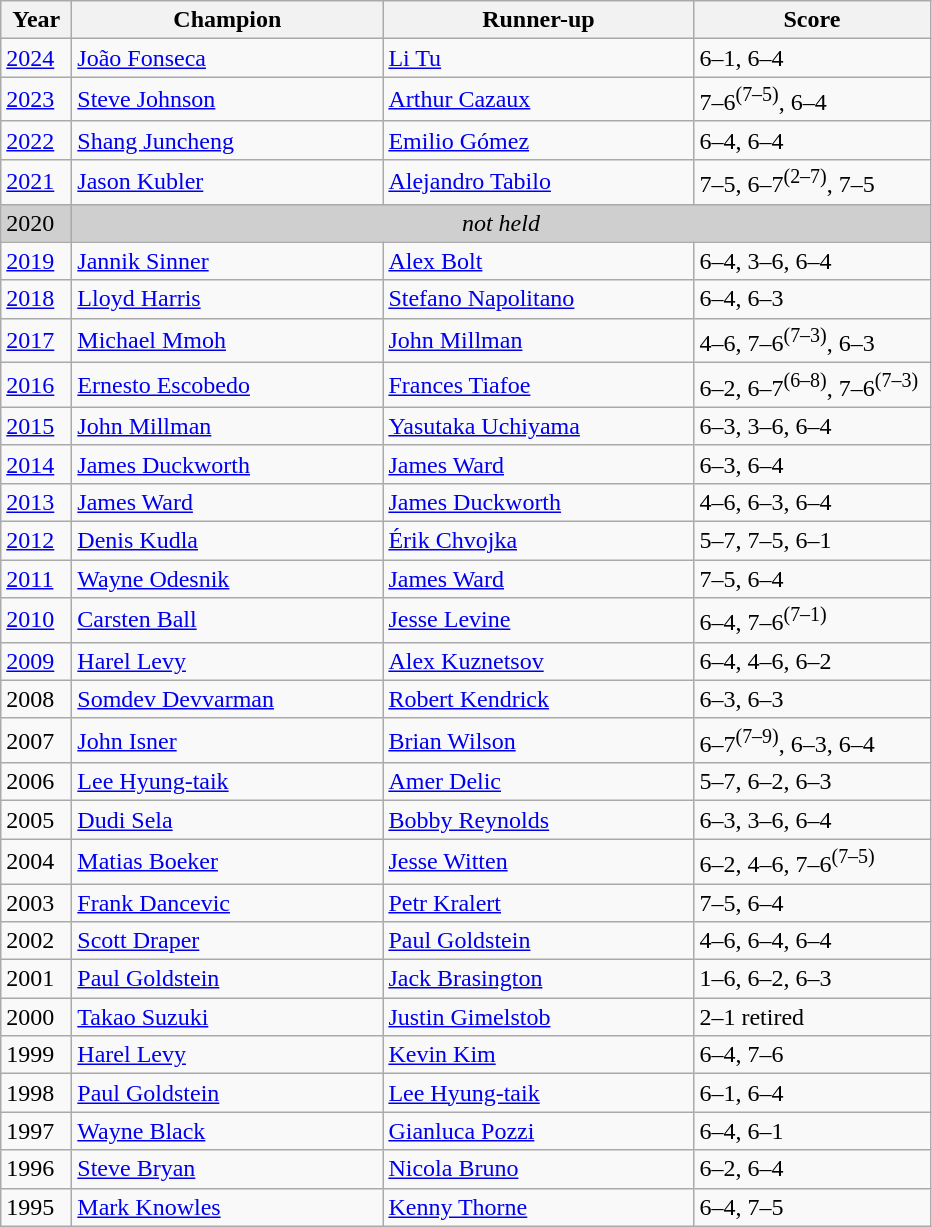<table class="wikitable">
<tr>
<th style="width:40px">Year</th>
<th style="width:200px">Champion</th>
<th style="width:200px">Runner-up</th>
<th style="width:150px" class="unsortable">Score</th>
</tr>
<tr>
<td><a href='#'>2024</a></td>
<td> <a href='#'>João Fonseca</a></td>
<td> <a href='#'>Li Tu</a></td>
<td>6–1, 6–4</td>
</tr>
<tr>
<td><a href='#'>2023</a></td>
<td> <a href='#'>Steve Johnson</a></td>
<td> <a href='#'>Arthur Cazaux</a></td>
<td>7–6<sup>(7–5)</sup>, 6–4</td>
</tr>
<tr>
<td><a href='#'>2022</a></td>
<td> <a href='#'>Shang Juncheng</a></td>
<td> <a href='#'>Emilio Gómez</a></td>
<td>6–4, 6–4</td>
</tr>
<tr>
<td><a href='#'>2021</a></td>
<td> <a href='#'>Jason Kubler</a></td>
<td> <a href='#'>Alejandro Tabilo</a></td>
<td>7–5, 6–7<sup>(2–7)</sup>, 7–5</td>
</tr>
<tr>
<td style="background:#cfcfcf">2020</td>
<td colspan=3 align=center style="background:#cfcfcf"><em>not held</em></td>
</tr>
<tr>
<td><a href='#'>2019</a></td>
<td> <a href='#'>Jannik Sinner</a></td>
<td> <a href='#'>Alex Bolt</a></td>
<td>6–4, 3–6, 6–4</td>
</tr>
<tr>
<td><a href='#'>2018</a></td>
<td> <a href='#'>Lloyd Harris</a></td>
<td> <a href='#'>Stefano Napolitano</a></td>
<td>6–4, 6–3</td>
</tr>
<tr>
<td><a href='#'>2017</a></td>
<td> <a href='#'>Michael Mmoh</a></td>
<td> <a href='#'>John Millman</a></td>
<td>4–6, 7–6<sup>(7–3)</sup>, 6–3</td>
</tr>
<tr>
<td><a href='#'>2016</a></td>
<td> <a href='#'>Ernesto Escobedo</a></td>
<td> <a href='#'>Frances Tiafoe</a></td>
<td>6–2, 6–7<sup>(6–8)</sup>, 7–6<sup>(7–3)</sup></td>
</tr>
<tr>
<td><a href='#'>2015</a></td>
<td> <a href='#'>John Millman</a></td>
<td> <a href='#'>Yasutaka Uchiyama</a></td>
<td>6–3, 3–6, 6–4</td>
</tr>
<tr>
<td><a href='#'>2014</a></td>
<td> <a href='#'>James Duckworth</a></td>
<td> <a href='#'>James Ward</a></td>
<td>6–3, 6–4</td>
</tr>
<tr>
<td><a href='#'>2013</a></td>
<td> <a href='#'>James Ward</a></td>
<td> <a href='#'>James Duckworth</a></td>
<td>4–6, 6–3, 6–4</td>
</tr>
<tr>
<td><a href='#'>2012</a></td>
<td> <a href='#'>Denis Kudla</a></td>
<td> <a href='#'>Érik Chvojka</a></td>
<td>5–7, 7–5, 6–1</td>
</tr>
<tr>
<td><a href='#'>2011</a></td>
<td> <a href='#'>Wayne Odesnik</a></td>
<td> <a href='#'>James Ward</a></td>
<td>7–5, 6–4</td>
</tr>
<tr>
<td><a href='#'>2010</a></td>
<td> <a href='#'>Carsten Ball</a></td>
<td> <a href='#'>Jesse Levine</a></td>
<td>6–4, 7–6<sup>(7–1)</sup></td>
</tr>
<tr>
<td><a href='#'>2009</a></td>
<td> <a href='#'>Harel Levy</a></td>
<td> <a href='#'>Alex Kuznetsov</a></td>
<td>6–4, 4–6, 6–2</td>
</tr>
<tr>
<td>2008</td>
<td> <a href='#'>Somdev Devvarman</a></td>
<td> <a href='#'>Robert Kendrick</a></td>
<td>6–3, 6–3</td>
</tr>
<tr>
<td>2007</td>
<td> <a href='#'>John Isner</a></td>
<td> <a href='#'>Brian Wilson</a></td>
<td>6–7<sup>(7–9)</sup>, 6–3, 6–4</td>
</tr>
<tr>
<td>2006</td>
<td> <a href='#'>Lee Hyung-taik</a></td>
<td> <a href='#'>Amer Delic</a></td>
<td>5–7, 6–2, 6–3</td>
</tr>
<tr>
<td>2005</td>
<td> <a href='#'>Dudi Sela</a></td>
<td> <a href='#'>Bobby Reynolds</a></td>
<td>6–3, 3–6, 6–4</td>
</tr>
<tr>
<td>2004</td>
<td> <a href='#'>Matias Boeker</a></td>
<td> <a href='#'>Jesse Witten</a></td>
<td>6–2, 4–6, 7–6<sup>(7–5)</sup></td>
</tr>
<tr>
<td>2003</td>
<td> <a href='#'>Frank Dancevic</a></td>
<td> <a href='#'>Petr Kralert</a></td>
<td>7–5, 6–4</td>
</tr>
<tr>
<td>2002</td>
<td> <a href='#'>Scott Draper</a></td>
<td> <a href='#'>Paul Goldstein</a></td>
<td>4–6, 6–4, 6–4</td>
</tr>
<tr>
<td>2001</td>
<td> <a href='#'>Paul Goldstein</a></td>
<td> <a href='#'>Jack Brasington</a></td>
<td>1–6, 6–2, 6–3</td>
</tr>
<tr>
<td>2000</td>
<td> <a href='#'>Takao Suzuki</a></td>
<td> <a href='#'>Justin Gimelstob</a></td>
<td>2–1 retired</td>
</tr>
<tr>
<td>1999</td>
<td> <a href='#'>Harel Levy</a></td>
<td> <a href='#'>Kevin Kim</a></td>
<td>6–4, 7–6</td>
</tr>
<tr>
<td>1998</td>
<td> <a href='#'>Paul Goldstein</a></td>
<td> <a href='#'>Lee Hyung-taik</a></td>
<td>6–1, 6–4</td>
</tr>
<tr>
<td>1997</td>
<td> <a href='#'>Wayne Black</a></td>
<td> <a href='#'>Gianluca Pozzi</a></td>
<td>6–4, 6–1</td>
</tr>
<tr>
<td>1996</td>
<td> <a href='#'>Steve Bryan</a></td>
<td> <a href='#'>Nicola Bruno</a></td>
<td>6–2, 6–4</td>
</tr>
<tr>
<td>1995</td>
<td> <a href='#'>Mark Knowles</a></td>
<td> <a href='#'>Kenny Thorne</a></td>
<td>6–4, 7–5</td>
</tr>
</table>
